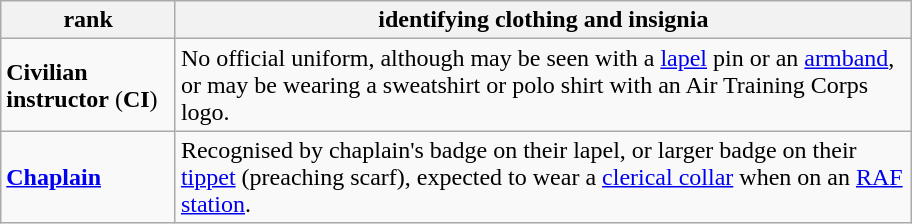<table class=wikitable style="width:38em">
<tr>
<th>rank</th>
<th>identifying clothing and insignia</th>
</tr>
<tr>
<td><strong>Civilian instructor</strong> (<strong>CI</strong>)</td>
<td>No official uniform, although may be seen with a <a href='#'>lapel</a> pin or an <a href='#'>armband</a>, or may be wearing a sweatshirt or polo shirt with an Air Training Corps logo.</td>
</tr>
<tr>
<td><strong><a href='#'>Chaplain</a></strong></td>
<td>Recognised by chaplain's badge on their lapel, or larger badge on their <a href='#'>tippet</a> (preaching scarf), expected to wear a <a href='#'>clerical collar</a> when on an <a href='#'>RAF station</a>.</td>
</tr>
</table>
